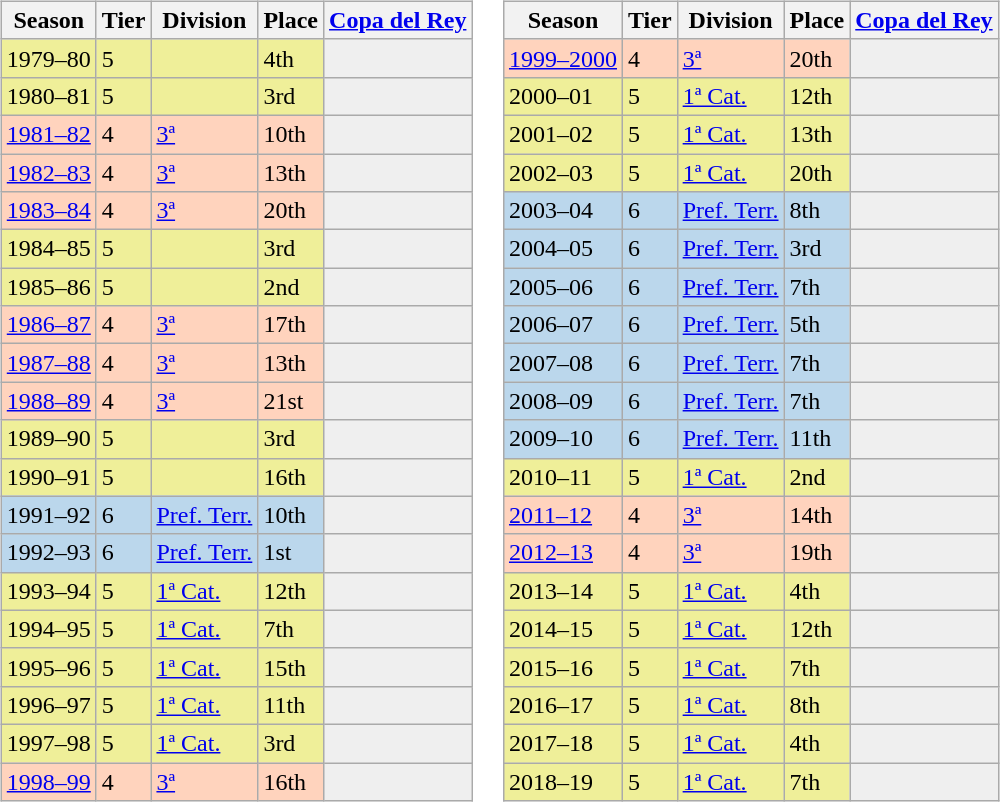<table>
<tr>
<td valign="top" width=0%><br><table class="wikitable">
<tr style="background:#f0f6fa;">
<th>Season</th>
<th>Tier</th>
<th>Division</th>
<th>Place</th>
<th><a href='#'>Copa del Rey</a></th>
</tr>
<tr>
<td style="background:#EFEF99;">1979–80</td>
<td style="background:#EFEF99;">5</td>
<td style="background:#EFEF99;"></td>
<td style="background:#EFEF99;">4th</td>
<th style="background:#EFEFEF;"></th>
</tr>
<tr>
<td style="background:#EFEF99;">1980–81</td>
<td style="background:#EFEF99;">5</td>
<td style="background:#EFEF99;"></td>
<td style="background:#EFEF99;">3rd</td>
<th style="background:#EFEFEF;"></th>
</tr>
<tr>
<td style="background:#FFD3BD;"><a href='#'>1981–82</a></td>
<td style="background:#FFD3BD;">4</td>
<td style="background:#FFD3BD;"><a href='#'>3ª</a></td>
<td style="background:#FFD3BD;">10th</td>
<th style="background:#EFEFEF;"></th>
</tr>
<tr>
<td style="background:#FFD3BD;"><a href='#'>1982–83</a></td>
<td style="background:#FFD3BD;">4</td>
<td style="background:#FFD3BD;"><a href='#'>3ª</a></td>
<td style="background:#FFD3BD;">13th</td>
<th style="background:#EFEFEF;"></th>
</tr>
<tr>
<td style="background:#FFD3BD;"><a href='#'>1983–84</a></td>
<td style="background:#FFD3BD;">4</td>
<td style="background:#FFD3BD;"><a href='#'>3ª</a></td>
<td style="background:#FFD3BD;">20th</td>
<th style="background:#EFEFEF;"></th>
</tr>
<tr>
<td style="background:#EFEF99;">1984–85</td>
<td style="background:#EFEF99;">5</td>
<td style="background:#EFEF99;"></td>
<td style="background:#EFEF99;">3rd</td>
<th style="background:#EFEFEF;"></th>
</tr>
<tr>
<td style="background:#EFEF99;">1985–86</td>
<td style="background:#EFEF99;">5</td>
<td style="background:#EFEF99;"></td>
<td style="background:#EFEF99;">2nd</td>
<th style="background:#EFEFEF;"></th>
</tr>
<tr>
<td style="background:#FFD3BD;"><a href='#'>1986–87</a></td>
<td style="background:#FFD3BD;">4</td>
<td style="background:#FFD3BD;"><a href='#'>3ª</a></td>
<td style="background:#FFD3BD;">17th</td>
<th style="background:#EFEFEF;"></th>
</tr>
<tr>
<td style="background:#FFD3BD;"><a href='#'>1987–88</a></td>
<td style="background:#FFD3BD;">4</td>
<td style="background:#FFD3BD;"><a href='#'>3ª</a></td>
<td style="background:#FFD3BD;">13th</td>
<th style="background:#EFEFEF;"></th>
</tr>
<tr>
<td style="background:#FFD3BD;"><a href='#'>1988–89</a></td>
<td style="background:#FFD3BD;">4</td>
<td style="background:#FFD3BD;"><a href='#'>3ª</a></td>
<td style="background:#FFD3BD;">21st</td>
<th style="background:#EFEFEF;"></th>
</tr>
<tr>
<td style="background:#EFEF99;">1989–90</td>
<td style="background:#EFEF99;">5</td>
<td style="background:#EFEF99;"></td>
<td style="background:#EFEF99;">3rd</td>
<th style="background:#EFEFEF;"></th>
</tr>
<tr>
<td style="background:#EFEF99;">1990–91</td>
<td style="background:#EFEF99;">5</td>
<td style="background:#EFEF99;"></td>
<td style="background:#EFEF99;">16th</td>
<th style="background:#EFEFEF;"></th>
</tr>
<tr>
<td style="background:#BBD7EC;">1991–92</td>
<td style="background:#BBD7EC;">6</td>
<td style="background:#BBD7EC;"><a href='#'>Pref. Terr.</a></td>
<td style="background:#BBD7EC;">10th</td>
<th style="background:#EFEFEF;"></th>
</tr>
<tr>
<td style="background:#BBD7EC;">1992–93</td>
<td style="background:#BBD7EC;">6</td>
<td style="background:#BBD7EC;"><a href='#'>Pref. Terr.</a></td>
<td style="background:#BBD7EC;">1st</td>
<th style="background:#EFEFEF;"></th>
</tr>
<tr>
<td style="background:#EFEF99;">1993–94</td>
<td style="background:#EFEF99;">5</td>
<td style="background:#EFEF99;"><a href='#'>1ª Cat.</a></td>
<td style="background:#EFEF99;">12th</td>
<th style="background:#EFEFEF;"></th>
</tr>
<tr>
<td style="background:#EFEF99;">1994–95</td>
<td style="background:#EFEF99;">5</td>
<td style="background:#EFEF99;"><a href='#'>1ª Cat.</a></td>
<td style="background:#EFEF99;">7th</td>
<th style="background:#EFEFEF;"></th>
</tr>
<tr>
<td style="background:#EFEF99;">1995–96</td>
<td style="background:#EFEF99;">5</td>
<td style="background:#EFEF99;"><a href='#'>1ª Cat.</a></td>
<td style="background:#EFEF99;">15th</td>
<th style="background:#EFEFEF;"></th>
</tr>
<tr>
<td style="background:#EFEF99;">1996–97</td>
<td style="background:#EFEF99;">5</td>
<td style="background:#EFEF99;"><a href='#'>1ª Cat.</a></td>
<td style="background:#EFEF99;">11th</td>
<th style="background:#EFEFEF;"></th>
</tr>
<tr>
<td style="background:#EFEF99;">1997–98</td>
<td style="background:#EFEF99;">5</td>
<td style="background:#EFEF99;"><a href='#'>1ª Cat.</a></td>
<td style="background:#EFEF99;">3rd</td>
<th style="background:#EFEFEF;"></th>
</tr>
<tr>
<td style="background:#FFD3BD;"><a href='#'>1998–99</a></td>
<td style="background:#FFD3BD;">4</td>
<td style="background:#FFD3BD;"><a href='#'>3ª</a></td>
<td style="background:#FFD3BD;">16th</td>
<th style="background:#EFEFEF;"></th>
</tr>
</table>
</td>
<td valign="top" width=0%><br><table class="wikitable">
<tr style="background:#f0f6fa;">
<th>Season</th>
<th>Tier</th>
<th>Division</th>
<th>Place</th>
<th><a href='#'>Copa del Rey</a></th>
</tr>
<tr>
<td style="background:#FFD3BD;"><a href='#'>1999–2000</a></td>
<td style="background:#FFD3BD;">4</td>
<td style="background:#FFD3BD;"><a href='#'>3ª</a></td>
<td style="background:#FFD3BD;">20th</td>
<th style="background:#EFEFEF;"></th>
</tr>
<tr>
<td style="background:#EFEF99;">2000–01</td>
<td style="background:#EFEF99;">5</td>
<td style="background:#EFEF99;"><a href='#'>1ª Cat.</a></td>
<td style="background:#EFEF99;">12th</td>
<th style="background:#EFEFEF;"></th>
</tr>
<tr>
<td style="background:#EFEF99;">2001–02</td>
<td style="background:#EFEF99;">5</td>
<td style="background:#EFEF99;"><a href='#'>1ª Cat.</a></td>
<td style="background:#EFEF99;">13th</td>
<th style="background:#EFEFEF;"></th>
</tr>
<tr>
<td style="background:#EFEF99;">2002–03</td>
<td style="background:#EFEF99;">5</td>
<td style="background:#EFEF99;"><a href='#'>1ª Cat.</a></td>
<td style="background:#EFEF99;">20th</td>
<th style="background:#EFEFEF;"></th>
</tr>
<tr>
<td style="background:#BBD7EC;">2003–04</td>
<td style="background:#BBD7EC;">6</td>
<td style="background:#BBD7EC;"><a href='#'>Pref. Terr.</a></td>
<td style="background:#BBD7EC;">8th</td>
<th style="background:#EFEFEF;"></th>
</tr>
<tr>
<td style="background:#BBD7EC;">2004–05</td>
<td style="background:#BBD7EC;">6</td>
<td style="background:#BBD7EC;"><a href='#'>Pref. Terr.</a></td>
<td style="background:#BBD7EC;">3rd</td>
<th style="background:#EFEFEF;"></th>
</tr>
<tr>
<td style="background:#BBD7EC;">2005–06</td>
<td style="background:#BBD7EC;">6</td>
<td style="background:#BBD7EC;"><a href='#'>Pref. Terr.</a></td>
<td style="background:#BBD7EC;">7th</td>
<th style="background:#EFEFEF;"></th>
</tr>
<tr>
<td style="background:#BBD7EC;">2006–07</td>
<td style="background:#BBD7EC;">6</td>
<td style="background:#BBD7EC;"><a href='#'>Pref. Terr.</a></td>
<td style="background:#BBD7EC;">5th</td>
<th style="background:#EFEFEF;"></th>
</tr>
<tr>
<td style="background:#BBD7EC;">2007–08</td>
<td style="background:#BBD7EC;">6</td>
<td style="background:#BBD7EC;"><a href='#'>Pref. Terr.</a></td>
<td style="background:#BBD7EC;">7th</td>
<th style="background:#EFEFEF;"></th>
</tr>
<tr>
<td style="background:#BBD7EC;">2008–09</td>
<td style="background:#BBD7EC;">6</td>
<td style="background:#BBD7EC;"><a href='#'>Pref. Terr.</a></td>
<td style="background:#BBD7EC;">7th</td>
<th style="background:#EFEFEF;"></th>
</tr>
<tr>
<td style="background:#BBD7EC;">2009–10</td>
<td style="background:#BBD7EC;">6</td>
<td style="background:#BBD7EC;"><a href='#'>Pref. Terr.</a></td>
<td style="background:#BBD7EC;">11th</td>
<th style="background:#EFEFEF;"></th>
</tr>
<tr>
<td style="background:#EFEF99;">2010–11</td>
<td style="background:#EFEF99;">5</td>
<td style="background:#EFEF99;"><a href='#'>1ª Cat.</a></td>
<td style="background:#EFEF99;">2nd</td>
<th style="background:#EFEFEF;"></th>
</tr>
<tr>
<td style="background:#FFD3BD;"><a href='#'>2011–12</a></td>
<td style="background:#FFD3BD;">4</td>
<td style="background:#FFD3BD;"><a href='#'>3ª</a></td>
<td style="background:#FFD3BD;">14th</td>
<th style="background:#EFEFEF;"></th>
</tr>
<tr>
<td style="background:#FFD3BD;"><a href='#'>2012–13</a></td>
<td style="background:#FFD3BD;">4</td>
<td style="background:#FFD3BD;"><a href='#'>3ª</a></td>
<td style="background:#FFD3BD;">19th</td>
<th style="background:#EFEFEF;"></th>
</tr>
<tr>
<td style="background:#EFEF99;">2013–14</td>
<td style="background:#EFEF99;">5</td>
<td style="background:#EFEF99;"><a href='#'>1ª Cat.</a></td>
<td style="background:#EFEF99;">4th</td>
<th style="background:#EFEFEF;"></th>
</tr>
<tr>
<td style="background:#EFEF99;">2014–15</td>
<td style="background:#EFEF99;">5</td>
<td style="background:#EFEF99;"><a href='#'>1ª Cat.</a></td>
<td style="background:#EFEF99;">12th</td>
<th style="background:#EFEFEF;"></th>
</tr>
<tr>
<td style="background:#EFEF99;">2015–16</td>
<td style="background:#EFEF99;">5</td>
<td style="background:#EFEF99;"><a href='#'>1ª Cat.</a></td>
<td style="background:#EFEF99;">7th</td>
<th style="background:#EFEFEF;"></th>
</tr>
<tr>
<td style="background:#EFEF99;">2016–17</td>
<td style="background:#EFEF99;">5</td>
<td style="background:#EFEF99;"><a href='#'>1ª Cat.</a></td>
<td style="background:#EFEF99;">8th</td>
<th style="background:#EFEFEF;"></th>
</tr>
<tr>
<td style="background:#EFEF99;">2017–18</td>
<td style="background:#EFEF99;">5</td>
<td style="background:#EFEF99;"><a href='#'>1ª Cat.</a></td>
<td style="background:#EFEF99;">4th</td>
<th style="background:#EFEFEF;"></th>
</tr>
<tr>
<td style="background:#EFEF99;">2018–19</td>
<td style="background:#EFEF99;">5</td>
<td style="background:#EFEF99;"><a href='#'>1ª Cat.</a></td>
<td style="background:#EFEF99;">7th</td>
<th style="background:#EFEFEF;"></th>
</tr>
</table>
</td>
</tr>
</table>
